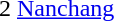<table cellspacing="0" cellpadding="0">
<tr>
<td><div>2 </div></td>
<td><a href='#'>Nanchang</a></td>
</tr>
</table>
